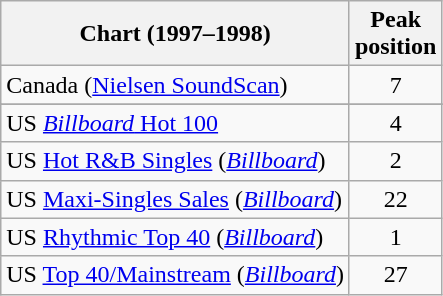<table class="wikitable sortable">
<tr>
<th>Chart (1997–1998)</th>
<th>Peak<br>position</th>
</tr>
<tr>
<td>Canada (<a href='#'>Nielsen SoundScan</a>)</td>
<td align="center">7</td>
</tr>
<tr>
</tr>
<tr>
</tr>
<tr>
</tr>
<tr>
</tr>
<tr>
</tr>
<tr>
<td>US <a href='#'><em>Billboard</em> Hot 100</a></td>
<td align="center">4</td>
</tr>
<tr>
<td>US <a href='#'>Hot R&B Singles</a> (<em><a href='#'>Billboard</a></em>)</td>
<td align="center">2</td>
</tr>
<tr>
<td>US <a href='#'>Maxi-Singles Sales</a> (<em><a href='#'>Billboard</a></em>)</td>
<td align="center">22</td>
</tr>
<tr>
<td>US <a href='#'>Rhythmic Top 40</a> (<em><a href='#'>Billboard</a></em>)</td>
<td align="center">1</td>
</tr>
<tr>
<td>US <a href='#'>Top 40/Mainstream</a> (<em><a href='#'>Billboard</a></em>)</td>
<td align="center">27</td>
</tr>
</table>
